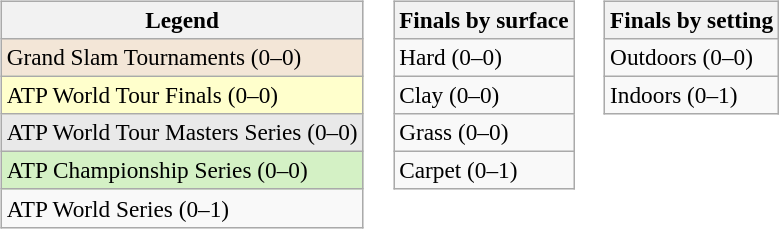<table>
<tr valign=top>
<td><br><table class=wikitable style=font-size:97%>
<tr>
<th>Legend</th>
</tr>
<tr style="background:#f3e6d7;">
<td>Grand Slam Tournaments (0–0)</td>
</tr>
<tr style="background:#ffc;">
<td>ATP World Tour Finals (0–0)</td>
</tr>
<tr style="background:#e9e9e9;">
<td>ATP World Tour Masters Series (0–0)</td>
</tr>
<tr style="background:#d4f1c5;">
<td>ATP Championship Series (0–0)</td>
</tr>
<tr>
<td>ATP World Series (0–1)</td>
</tr>
</table>
</td>
<td><br><table class=wikitable style=font-size:97%>
<tr>
<th>Finals by surface</th>
</tr>
<tr>
<td>Hard (0–0)</td>
</tr>
<tr>
<td>Clay (0–0)</td>
</tr>
<tr>
<td>Grass (0–0)</td>
</tr>
<tr>
<td>Carpet (0–1)</td>
</tr>
</table>
</td>
<td><br><table class=wikitable style=font-size:97%>
<tr>
<th>Finals by setting</th>
</tr>
<tr>
<td>Outdoors (0–0)</td>
</tr>
<tr>
<td>Indoors (0–1)</td>
</tr>
</table>
</td>
</tr>
</table>
